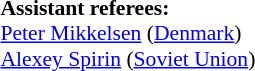<table width=50% style="font-size: 90%">
<tr>
<td><br><strong>Assistant referees:</strong>
<br><a href='#'>Peter Mikkelsen</a> (<a href='#'>Denmark</a>)
<br><a href='#'>Alexey Spirin</a> (<a href='#'>Soviet Union</a>)</td>
</tr>
</table>
